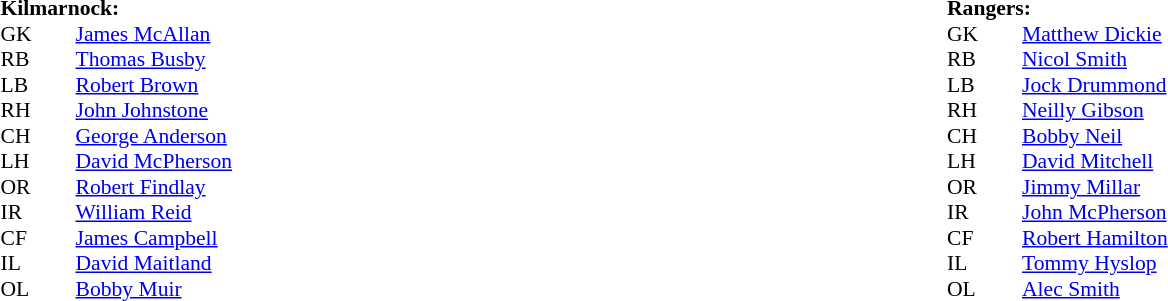<table width="100%">
<tr>
<td valign="top" width="50%"><br><table style="font-size: 90%" cellspacing="0" cellpadding="0">
<tr>
<td colspan="4"><strong>Kilmarnock:</strong></td>
</tr>
<tr>
<th width="25"></th>
<th width="25"></th>
</tr>
<tr>
<td>GK</td>
<td></td>
<td><a href='#'>James McAllan</a></td>
</tr>
<tr>
<td>RB</td>
<td></td>
<td><a href='#'>Thomas Busby</a></td>
</tr>
<tr>
<td>LB</td>
<td></td>
<td><a href='#'>Robert Brown</a></td>
</tr>
<tr>
<td>RH</td>
<td></td>
<td><a href='#'>John Johnstone</a></td>
</tr>
<tr>
<td>CH</td>
<td></td>
<td><a href='#'>George Anderson</a></td>
</tr>
<tr>
<td>LH</td>
<td></td>
<td><a href='#'>David McPherson</a></td>
</tr>
<tr>
<td>OR</td>
<td></td>
<td><a href='#'>Robert Findlay</a></td>
</tr>
<tr>
<td>IR</td>
<td></td>
<td><a href='#'>William Reid</a></td>
</tr>
<tr>
<td>CF</td>
<td></td>
<td><a href='#'>James Campbell</a></td>
</tr>
<tr>
<td>IL</td>
<td></td>
<td><a href='#'>David Maitland</a></td>
</tr>
<tr>
<td>OL</td>
<td></td>
<td><a href='#'>Bobby Muir</a></td>
</tr>
</table>
</td>
<td valign="top" width="50%"><br><table style="font-size: 90%" cellspacing="0" cellpadding="0">
<tr>
<td colspan="4"><strong>Rangers:</strong></td>
</tr>
<tr>
<th width="25"></th>
<th width="25"></th>
</tr>
<tr>
<td>GK</td>
<td></td>
<td><a href='#'>Matthew Dickie</a></td>
</tr>
<tr>
<td>RB</td>
<td></td>
<td><a href='#'>Nicol Smith</a></td>
</tr>
<tr>
<td>LB</td>
<td></td>
<td><a href='#'>Jock Drummond</a></td>
</tr>
<tr>
<td>RH</td>
<td></td>
<td><a href='#'>Neilly Gibson</a></td>
</tr>
<tr>
<td>CH</td>
<td></td>
<td><a href='#'>Bobby Neil</a></td>
</tr>
<tr>
<td>LH</td>
<td></td>
<td><a href='#'>David Mitchell</a></td>
</tr>
<tr>
<td>OR</td>
<td></td>
<td><a href='#'>Jimmy Millar</a></td>
</tr>
<tr>
<td>IR</td>
<td></td>
<td><a href='#'>John McPherson</a></td>
</tr>
<tr>
<td>CF</td>
<td></td>
<td><a href='#'>Robert Hamilton</a></td>
</tr>
<tr>
<td>IL</td>
<td></td>
<td><a href='#'>Tommy Hyslop</a></td>
</tr>
<tr>
<td>OL</td>
<td></td>
<td><a href='#'>Alec Smith</a></td>
</tr>
</table>
</td>
</tr>
</table>
